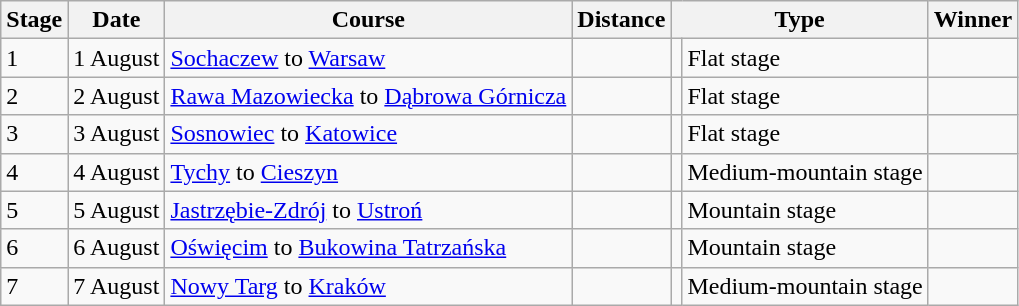<table class="wikitable">
<tr>
<th>Stage</th>
<th>Date</th>
<th>Course</th>
<th>Distance</th>
<th colspan="2">Type</th>
<th>Winner</th>
</tr>
<tr>
<td>1</td>
<td>1 August</td>
<td><a href='#'>Sochaczew</a> to <a href='#'>Warsaw</a></td>
<td></td>
<td></td>
<td>Flat stage</td>
<td></td>
</tr>
<tr>
<td>2</td>
<td>2 August</td>
<td><a href='#'>Rawa Mazowiecka</a> to <a href='#'>Dąbrowa Górnicza</a></td>
<td></td>
<td></td>
<td>Flat stage</td>
<td></td>
</tr>
<tr>
<td>3</td>
<td>3 August</td>
<td><a href='#'>Sosnowiec</a> to <a href='#'>Katowice</a></td>
<td></td>
<td></td>
<td>Flat stage</td>
<td></td>
</tr>
<tr>
<td>4</td>
<td>4 August</td>
<td><a href='#'>Tychy</a> to <a href='#'>Cieszyn</a></td>
<td></td>
<td></td>
<td>Medium-mountain stage</td>
<td></td>
</tr>
<tr>
<td>5</td>
<td>5 August</td>
<td><a href='#'>Jastrzębie-Zdrój</a> to <a href='#'>Ustroń</a></td>
<td></td>
<td></td>
<td>Mountain stage</td>
<td></td>
</tr>
<tr>
<td>6</td>
<td>6 August</td>
<td><a href='#'>Oświęcim</a> to <a href='#'>Bukowina Tatrzańska</a></td>
<td></td>
<td></td>
<td>Mountain stage</td>
<td></td>
</tr>
<tr>
<td>7</td>
<td>7 August</td>
<td><a href='#'>Nowy Targ</a> to <a href='#'>Kraków</a></td>
<td></td>
<td></td>
<td>Medium-mountain stage</td>
<td></td>
</tr>
</table>
